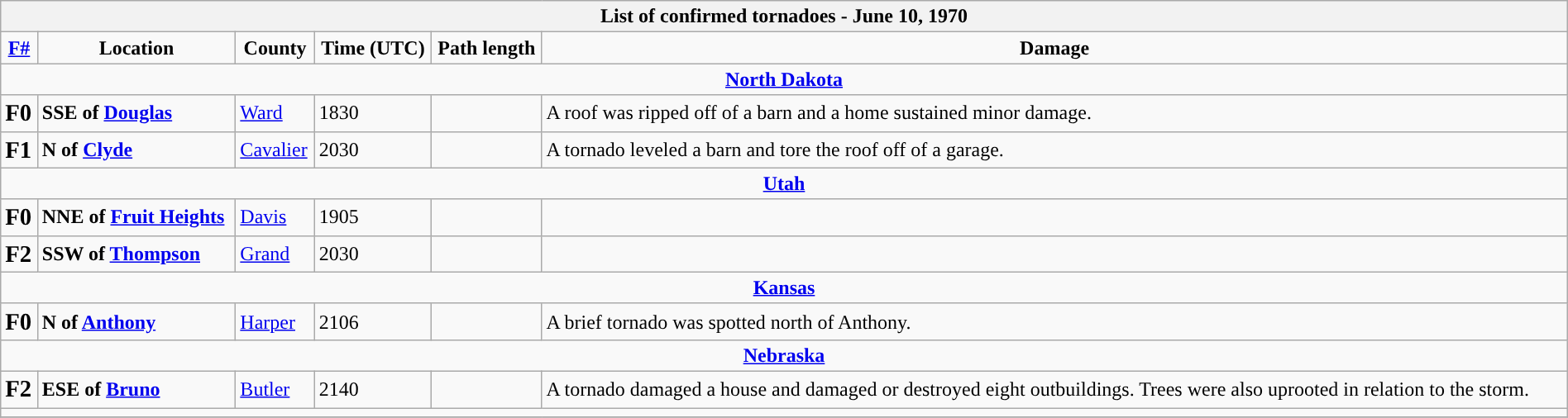<table class="wikitable toccolours collapsible" width="100%">
<tr>
<th colspan="6">List of confirmed tornadoes - June 10, 1970</th>
</tr>
<tr style="text-align:center;">
<td><strong><a href='#'>F#</a></strong></td>
<td><strong>Location</strong></td>
<td><strong>County</strong></td>
<td><strong>Time (UTC)</strong></td>
<td><strong>Path length</strong></td>
<td><strong>Damage</strong></td>
</tr>
<tr>
<td colspan="7" style="text-align:center;"><strong><a href='#'>North Dakota</a></strong></td>
</tr>
<tr>
<td><big><strong>F0</strong></big></td>
<td><strong>SSE of <a href='#'>Douglas</a></strong></td>
<td><a href='#'>Ward</a></td>
<td>1830</td>
<td></td>
<td>A roof was ripped off of a barn and a home sustained minor damage.</td>
</tr>
<tr>
<td><big><strong>F1</strong></big></td>
<td><strong>N of <a href='#'>Clyde</a></strong></td>
<td><a href='#'>Cavalier</a></td>
<td>2030</td>
<td></td>
<td>A tornado leveled a barn and tore the roof off of a garage.</td>
</tr>
<tr>
<td colspan="7" align="center"><strong><a href='#'>Utah</a></strong></td>
</tr>
<tr>
<td><big><strong>F0</strong></big></td>
<td><strong>NNE of <a href='#'>Fruit Heights</a></strong></td>
<td><a href='#'>Davis</a></td>
<td>1905</td>
<td></td>
<td></td>
</tr>
<tr>
<td><big><strong>F2</strong></big></td>
<td><strong>SSW of <a href='#'>Thompson</a></strong></td>
<td><a href='#'>Grand</a></td>
<td>2030</td>
<td></td>
<td></td>
</tr>
<tr>
<td colspan="7" align="center"><strong><a href='#'>Kansas</a></strong></td>
</tr>
<tr>
<td><big><strong>F0</strong></big></td>
<td><strong>N of <a href='#'>Anthony</a></strong></td>
<td><a href='#'>Harper</a></td>
<td>2106</td>
<td></td>
<td>A brief tornado was spotted north of Anthony.</td>
</tr>
<tr>
<td colspan="7" align="center"><strong><a href='#'>Nebraska</a></strong></td>
</tr>
<tr>
<td><big><strong>F2</strong></big></td>
<td><strong>ESE of <a href='#'>Bruno</a></strong></td>
<td><a href='#'>Butler</a></td>
<td>2140</td>
<td></td>
<td>A tornado damaged a house and damaged or destroyed eight outbuildings. Trees were also uprooted in relation to the storm.</td>
</tr>
<tr>
<td colspan="7" align="center"><small></small></td>
</tr>
<tr>
</tr>
</table>
